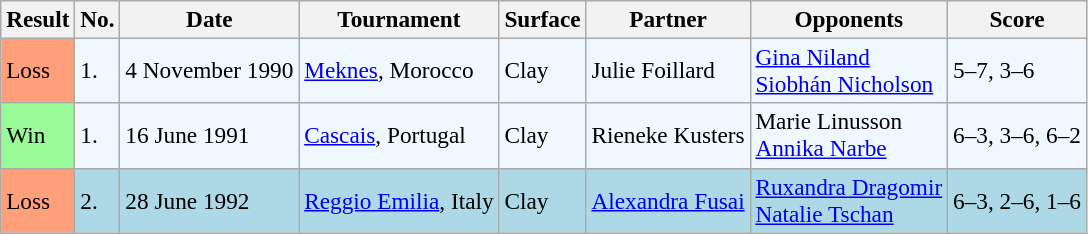<table class="sortable wikitable" style=font-size:97%>
<tr>
<th>Result</th>
<th>No.</th>
<th>Date</th>
<th>Tournament</th>
<th>Surface</th>
<th>Partner</th>
<th>Opponents</th>
<th>Score</th>
</tr>
<tr style="background:#f0f8ff;">
<td style="background:#ffa07a;">Loss</td>
<td>1.</td>
<td>4 November 1990</td>
<td><a href='#'>Meknes</a>, Morocco</td>
<td>Clay</td>
<td> Julie Foillard</td>
<td> <a href='#'>Gina Niland</a> <br>  <a href='#'>Siobhán Nicholson</a></td>
<td>5–7, 3–6</td>
</tr>
<tr style="background:#f0f8ff;">
<td style="background:#98fb98;">Win</td>
<td>1.</td>
<td>16 June 1991</td>
<td><a href='#'>Cascais</a>, Portugal</td>
<td>Clay</td>
<td> Rieneke Kusters</td>
<td> Marie Linusson <br>  <a href='#'>Annika Narbe</a></td>
<td>6–3, 3–6, 6–2</td>
</tr>
<tr style="background:lightblue;">
<td style="background:#ffa07a;">Loss</td>
<td>2.</td>
<td>28 June 1992</td>
<td><a href='#'>Reggio Emilia</a>, Italy</td>
<td>Clay</td>
<td> <a href='#'>Alexandra Fusai</a></td>
<td> <a href='#'>Ruxandra Dragomir</a> <br>  <a href='#'>Natalie Tschan</a></td>
<td>6–3, 2–6, 1–6</td>
</tr>
</table>
